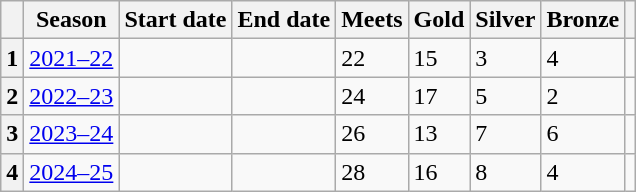<table class="wikitable plainrowheaders sortable defaultcenter">
<tr>
<th scope="col"></th>
<th scope="col">Season</th>
<th scope="col">Start date</th>
<th scope="col">End date</th>
<th scope="col">Meets</th>
<th scope="col">Gold</th>
<th scope="col">Silver</th>
<th scope="col">Bronze</th>
<th scope="col" class="unsortable"></th>
</tr>
<tr>
<th scope="row">1</th>
<td><a href='#'>2021–22</a></td>
<td></td>
<td></td>
<td>22</td>
<td>15</td>
<td>3</td>
<td>4</td>
<td></td>
</tr>
<tr>
<th scope="row">2</th>
<td><a href='#'>2022–23</a></td>
<td></td>
<td></td>
<td>24</td>
<td>17</td>
<td>5</td>
<td>2</td>
<td></td>
</tr>
<tr>
<th scope="row">3</th>
<td><a href='#'>2023–24</a></td>
<td></td>
<td></td>
<td>26</td>
<td>13</td>
<td>7</td>
<td>6</td>
<td></td>
</tr>
<tr>
<th scope="row">4</th>
<td><a href='#'>2024–25</a></td>
<td></td>
<td></td>
<td>28</td>
<td>16</td>
<td>8</td>
<td>4</td>
<td></td>
</tr>
</table>
